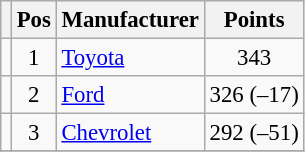<table class="wikitable" style="font-size: 95%">
<tr>
<th></th>
<th>Pos</th>
<th>Manufacturer</th>
<th>Points</th>
</tr>
<tr>
<td align="left"></td>
<td style="text-align:center;">1</td>
<td><a href='#'>Toyota</a></td>
<td style="text-align:center;">343</td>
</tr>
<tr>
<td align="left"></td>
<td style="text-align:center;">2</td>
<td><a href='#'>Ford</a></td>
<td style="text-align:center;">326 (–17)</td>
</tr>
<tr>
<td align="left"></td>
<td style="text-align:center;">3</td>
<td><a href='#'>Chevrolet</a></td>
<td style="text-align:center;">292 (–51)</td>
</tr>
<tr class="sortbottom">
</tr>
</table>
